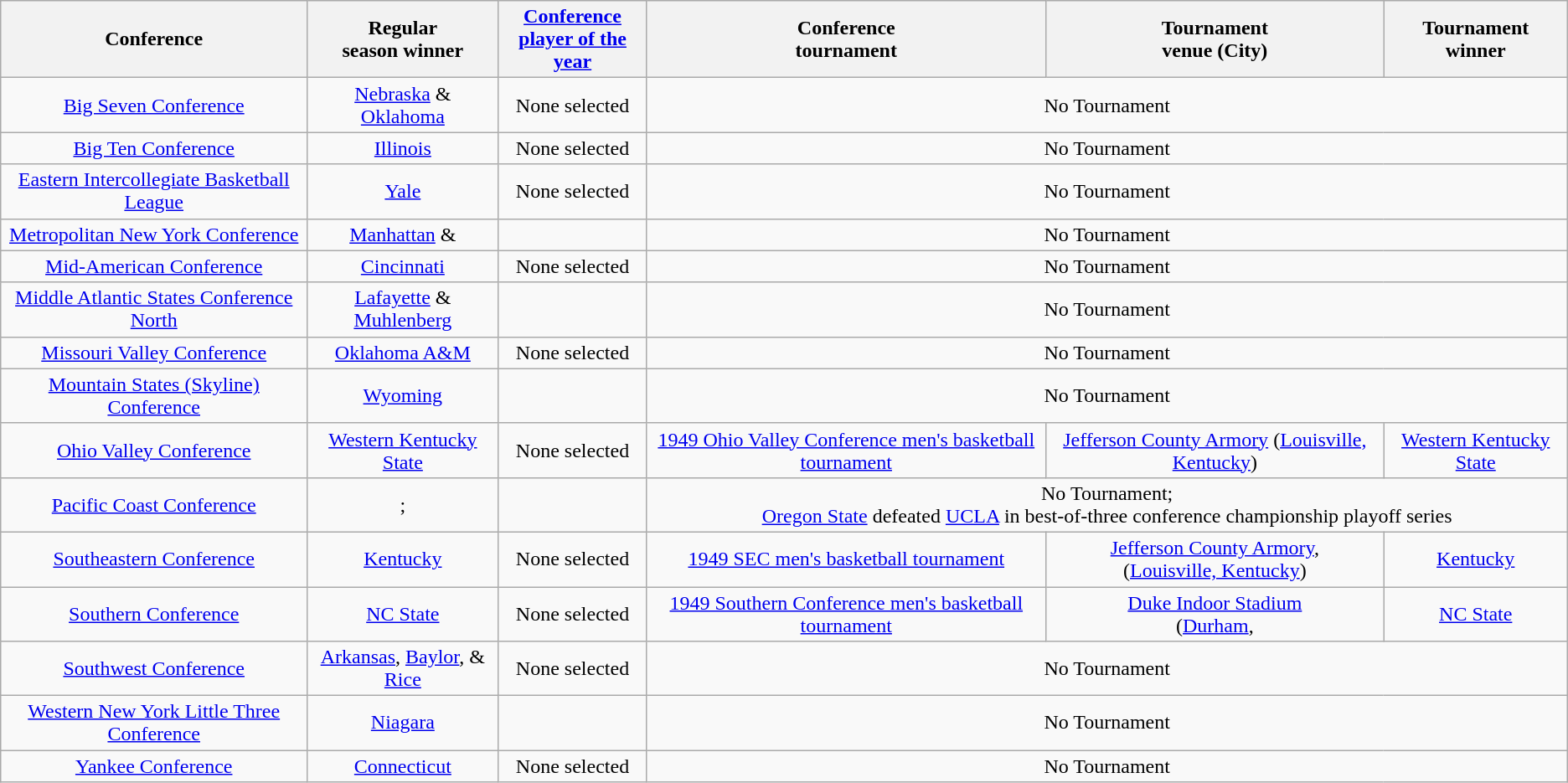<table class="wikitable" style="text-align:center;">
<tr>
<th>Conference</th>
<th>Regular <br> season winner</th>
<th><a href='#'>Conference <br> player of the year</a></th>
<th>Conference <br> tournament</th>
<th>Tournament <br> venue (City)</th>
<th>Tournament <br> winner</th>
</tr>
<tr>
<td><a href='#'>Big Seven Conference</a></td>
<td><a href='#'>Nebraska</a> & <a href='#'>Oklahoma</a></td>
<td>None selected</td>
<td colspan=3>No Tournament</td>
</tr>
<tr>
<td><a href='#'>Big Ten Conference</a></td>
<td><a href='#'>Illinois</a></td>
<td>None selected</td>
<td colspan=3>No Tournament</td>
</tr>
<tr>
<td><a href='#'>Eastern Intercollegiate Basketball League</a></td>
<td><a href='#'>Yale</a></td>
<td>None selected</td>
<td colspan=3>No Tournament</td>
</tr>
<tr>
<td><a href='#'>Metropolitan New York Conference</a></td>
<td><a href='#'>Manhattan</a> & </td>
<td></td>
<td colspan=3>No Tournament</td>
</tr>
<tr>
<td><a href='#'>Mid-American Conference</a></td>
<td><a href='#'>Cincinnati</a></td>
<td>None selected</td>
<td colspan=3>No Tournament</td>
</tr>
<tr>
<td><a href='#'>Middle Atlantic States Conference North</a></td>
<td><a href='#'>Lafayette</a> & <a href='#'>Muhlenberg</a></td>
<td></td>
<td colspan=3>No Tournament</td>
</tr>
<tr>
<td><a href='#'>Missouri Valley Conference</a></td>
<td><a href='#'>Oklahoma A&M</a></td>
<td>None selected</td>
<td colspan=3>No Tournament</td>
</tr>
<tr>
<td><a href='#'>Mountain States (Skyline) Conference</a></td>
<td><a href='#'>Wyoming</a></td>
<td></td>
<td colspan=3>No Tournament</td>
</tr>
<tr>
<td><a href='#'>Ohio Valley Conference</a></td>
<td><a href='#'>Western Kentucky State</a></td>
<td>None selected</td>
<td><a href='#'>1949 Ohio Valley Conference men's basketball tournament</a></td>
<td><a href='#'>Jefferson County Armory</a> (<a href='#'>Louisville, Kentucky</a>)</td>
<td><a href='#'>Western Kentucky State</a></td>
</tr>
<tr>
<td><a href='#'>Pacific Coast Conference</a></td>
<td>; </td>
<td></td>
<td colspan=3>No Tournament;<br><a href='#'>Oregon State</a> defeated <a href='#'>UCLA</a> in best-of-three conference championship playoff series</td>
</tr>
<tr>
<td><a href='#'>Southeastern Conference</a></td>
<td><a href='#'>Kentucky</a></td>
<td>None selected</td>
<td><a href='#'>1949 SEC men's basketball tournament</a></td>
<td><a href='#'>Jefferson County Armory</a>,<br>(<a href='#'>Louisville, Kentucky</a>)</td>
<td><a href='#'>Kentucky</a></td>
</tr>
<tr>
<td><a href='#'>Southern Conference</a></td>
<td><a href='#'>NC State</a></td>
<td>None selected</td>
<td><a href='#'>1949 Southern Conference men's basketball tournament</a></td>
<td><a href='#'>Duke Indoor Stadium</a><br>(<a href='#'>Durham</a>, </td>
<td><a href='#'>NC State</a></td>
</tr>
<tr>
<td><a href='#'>Southwest Conference</a></td>
<td><a href='#'>Arkansas</a>, <a href='#'>Baylor</a>, & <a href='#'>Rice</a></td>
<td>None selected</td>
<td colspan=3>No Tournament</td>
</tr>
<tr>
<td><a href='#'>Western New York Little Three Conference</a></td>
<td><a href='#'>Niagara</a></td>
<td></td>
<td colspan=3>No Tournament</td>
</tr>
<tr>
<td><a href='#'>Yankee Conference</a></td>
<td><a href='#'>Connecticut</a></td>
<td>None selected</td>
<td colspan=3>No Tournament</td>
</tr>
</table>
